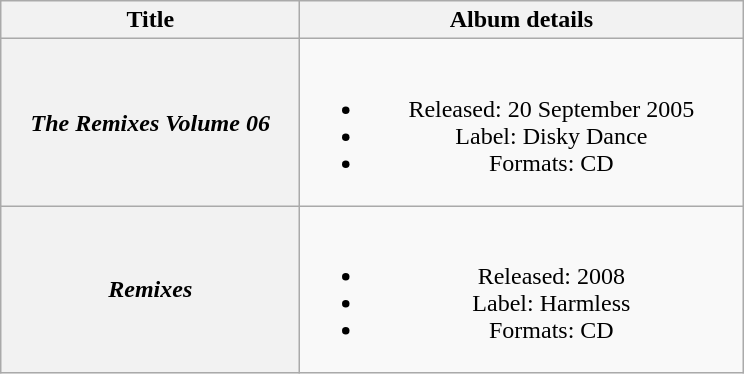<table class="wikitable plainrowheaders" style="text-align:center;">
<tr>
<th scope="col" style="width:12em;">Title</th>
<th scope="col" style="width:18em;">Album details</th>
</tr>
<tr>
<th scope="row"><em>The Remixes Volume 06</em></th>
<td><br><ul><li>Released: 20 September 2005</li><li>Label: Disky Dance</li><li>Formats: CD</li></ul></td>
</tr>
<tr>
<th scope="row"><em>Remixes</em></th>
<td><br><ul><li>Released: 2008</li><li>Label: Harmless</li><li>Formats: CD</li></ul></td>
</tr>
</table>
